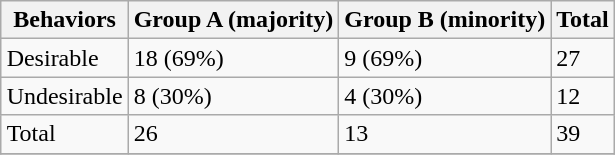<table class="wikitable" align="right">
<tr>
<th>Behaviors</th>
<th>Group A (majority)</th>
<th>Group B (minority)</th>
<th>Total</th>
</tr>
<tr>
<td>Desirable</td>
<td>18 (69%)</td>
<td>9 (69%)</td>
<td>27</td>
</tr>
<tr>
<td>Undesirable</td>
<td>8 (30%)</td>
<td>4 (30%)</td>
<td>12</td>
</tr>
<tr>
<td>Total</td>
<td>26</td>
<td>13</td>
<td>39</td>
</tr>
<tr>
</tr>
</table>
